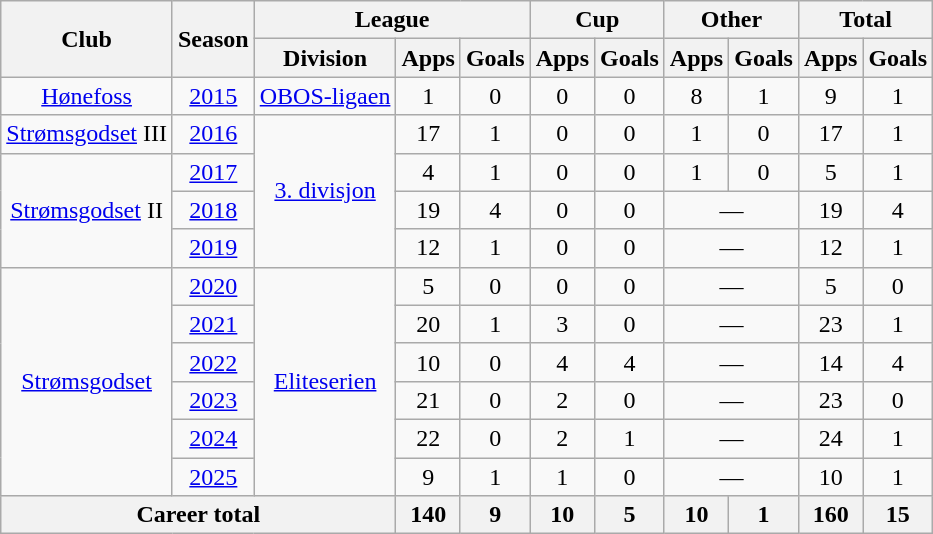<table class="wikitable" style="text-align:center">
<tr>
<th rowspan="2">Club</th>
<th rowspan="2">Season</th>
<th colspan="3">League</th>
<th colspan="2">Cup</th>
<th colspan="2">Other</th>
<th colspan="2">Total</th>
</tr>
<tr>
<th>Division</th>
<th>Apps</th>
<th>Goals</th>
<th>Apps</th>
<th>Goals</th>
<th>Apps</th>
<th>Goals</th>
<th>Apps</th>
<th>Goals</th>
</tr>
<tr>
<td><a href='#'>Hønefoss</a></td>
<td><a href='#'>2015</a></td>
<td><a href='#'>OBOS-ligaen</a></td>
<td>1</td>
<td>0</td>
<td>0</td>
<td>0</td>
<td>8</td>
<td>1</td>
<td>9</td>
<td>1</td>
</tr>
<tr>
<td><a href='#'>Strømsgodset</a> III</td>
<td><a href='#'>2016</a></td>
<td rowspan="4"><a href='#'>3. divisjon</a></td>
<td>17</td>
<td>1</td>
<td>0</td>
<td>0</td>
<td>1</td>
<td>0</td>
<td>17</td>
<td>1</td>
</tr>
<tr>
<td rowspan="3"><a href='#'>Strømsgodset</a> II</td>
<td><a href='#'>2017</a></td>
<td>4</td>
<td>1</td>
<td>0</td>
<td>0</td>
<td>1</td>
<td>0</td>
<td>5</td>
<td>1</td>
</tr>
<tr>
<td><a href='#'>2018</a></td>
<td>19</td>
<td>4</td>
<td>0</td>
<td>0</td>
<td colspan="2">—</td>
<td>19</td>
<td>4</td>
</tr>
<tr>
<td><a href='#'>2019</a></td>
<td>12</td>
<td>1</td>
<td>0</td>
<td>0</td>
<td colspan="2">—</td>
<td>12</td>
<td>1</td>
</tr>
<tr>
<td rowspan="6"><a href='#'>Strømsgodset</a></td>
<td><a href='#'>2020</a></td>
<td rowspan="6"><a href='#'>Eliteserien</a></td>
<td>5</td>
<td>0</td>
<td>0</td>
<td>0</td>
<td colspan="2">—</td>
<td>5</td>
<td>0</td>
</tr>
<tr>
<td><a href='#'>2021</a></td>
<td>20</td>
<td>1</td>
<td>3</td>
<td>0</td>
<td colspan="2">—</td>
<td>23</td>
<td>1</td>
</tr>
<tr>
<td><a href='#'>2022</a></td>
<td>10</td>
<td>0</td>
<td>4</td>
<td>4</td>
<td colspan="2">—</td>
<td>14</td>
<td>4</td>
</tr>
<tr>
<td><a href='#'>2023</a></td>
<td>21</td>
<td>0</td>
<td>2</td>
<td>0</td>
<td colspan="2">—</td>
<td>23</td>
<td>0</td>
</tr>
<tr>
<td><a href='#'>2024</a></td>
<td>22</td>
<td>0</td>
<td>2</td>
<td>1</td>
<td colspan="2">—</td>
<td>24</td>
<td>1</td>
</tr>
<tr>
<td><a href='#'>2025</a></td>
<td>9</td>
<td>1</td>
<td>1</td>
<td>0</td>
<td colspan="2">—</td>
<td>10</td>
<td>1</td>
</tr>
<tr>
<th colspan="3">Career total</th>
<th>140</th>
<th>9</th>
<th>10</th>
<th>5</th>
<th>10</th>
<th>1</th>
<th>160</th>
<th>15</th>
</tr>
</table>
